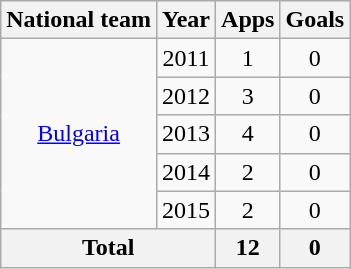<table class="wikitable" style="text-align:center">
<tr>
<th>National team</th>
<th>Year</th>
<th>Apps</th>
<th>Goals</th>
</tr>
<tr>
<td rowspan="5"><a href='#'>Bulgaria</a></td>
<td>2011</td>
<td>1</td>
<td>0</td>
</tr>
<tr>
<td>2012</td>
<td>3</td>
<td>0</td>
</tr>
<tr>
<td>2013</td>
<td>4</td>
<td>0</td>
</tr>
<tr>
<td>2014</td>
<td>2</td>
<td>0</td>
</tr>
<tr>
<td>2015</td>
<td>2</td>
<td>0</td>
</tr>
<tr>
<th colspan="2">Total</th>
<th>12</th>
<th>0</th>
</tr>
</table>
